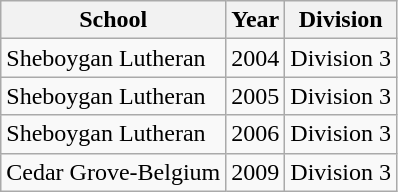<table class="wikitable">
<tr>
<th>School</th>
<th>Year</th>
<th>Division</th>
</tr>
<tr>
<td>Sheboygan Lutheran</td>
<td>2004</td>
<td>Division 3</td>
</tr>
<tr>
<td>Sheboygan Lutheran</td>
<td>2005</td>
<td>Division 3</td>
</tr>
<tr>
<td>Sheboygan Lutheran</td>
<td>2006</td>
<td>Division 3</td>
</tr>
<tr>
<td>Cedar Grove-Belgium</td>
<td>2009</td>
<td>Division 3</td>
</tr>
</table>
